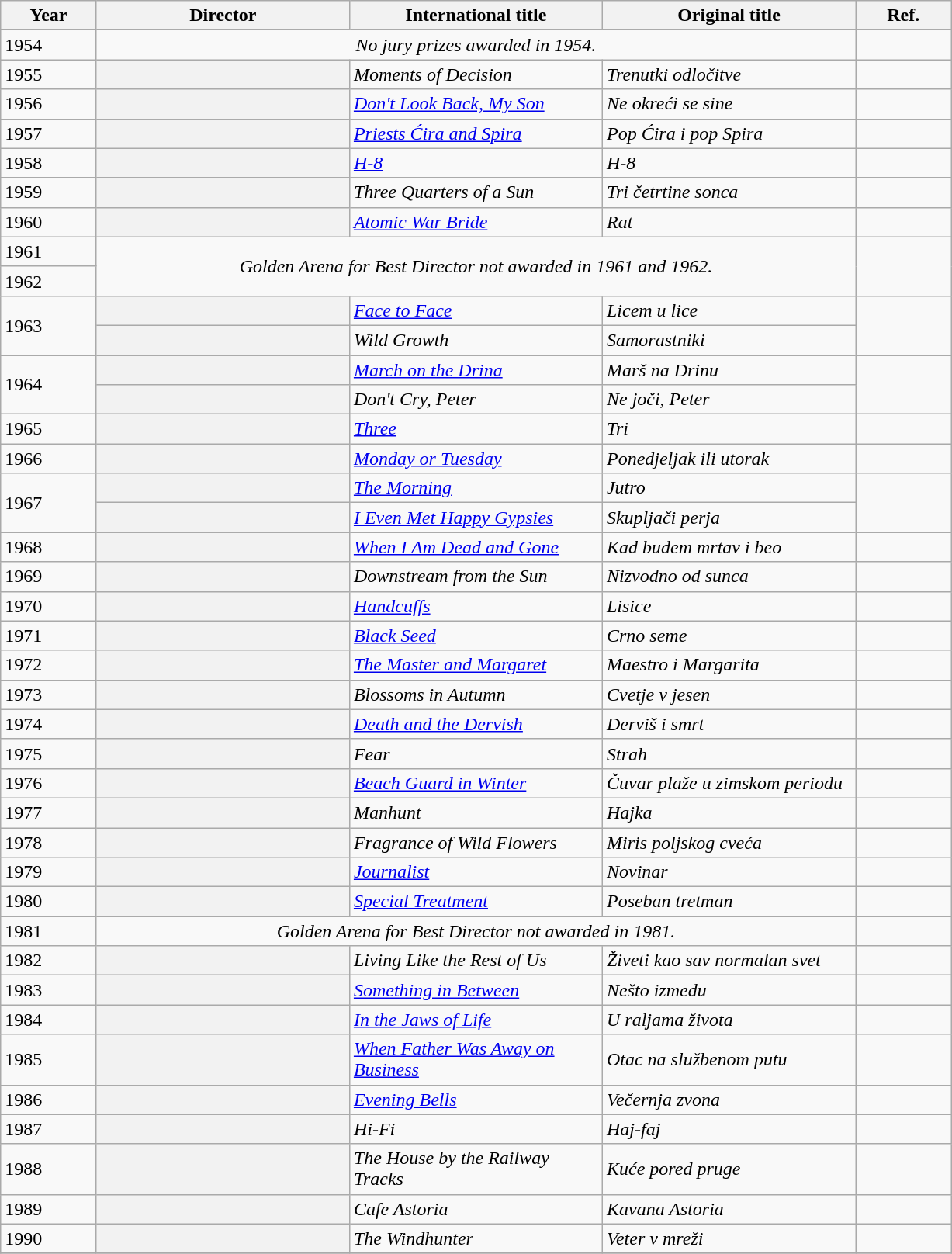<table class="sortable wikitable plainrowheaders">
<tr>
<th scope="col" width=75>Year</th>
<th scope="col" width=210>Director</th>
<th scope="col" width=210>International title</th>
<th scope="col" width=210>Original title</th>
<th scope="col" width=75>Ref.</th>
</tr>
<tr>
<td align=left>1954 </td>
<td colspan=3 align=center><em>No jury prizes awarded in 1954.</em></td>
<td></td>
</tr>
<tr>
<td align=left>1955 </td>
<th scope=row></th>
<td><em>Moments of Decision</em></td>
<td><em>Trenutki odločitve</em></td>
<td></td>
</tr>
<tr>
<td align=left>1956 </td>
<th scope=row></th>
<td><em><a href='#'>Don't Look Back, My Son</a></em></td>
<td><em>Ne okreći se sine</em></td>
<td></td>
</tr>
<tr>
<td align=left>1957 </td>
<th scope=row></th>
<td><em><a href='#'>Priests Ćira and Spira</a></em></td>
<td><em>Pop Ćira i pop Spira</em></td>
<td></td>
</tr>
<tr>
<td align=left>1958 </td>
<th scope=row></th>
<td><em><a href='#'>H-8</a></em></td>
<td><em>H-8</em></td>
<td></td>
</tr>
<tr>
<td align=left>1959 </td>
<th scope=row></th>
<td><em>Three Quarters of a Sun</em></td>
<td><em>Tri četrtine sonca</em></td>
<td></td>
</tr>
<tr>
<td align=left>1960 </td>
<th scope=row></th>
<td><em><a href='#'>Atomic War Bride</a></em></td>
<td><em>Rat</em></td>
<td></td>
</tr>
<tr>
<td align=left>1961 </td>
<td colspan=3 align=center rowspan=2><em>Golden Arena for Best Director not awarded in 1961 and 1962.</em></td>
<td rowspan=2></td>
</tr>
<tr>
<td align=left>1962 </td>
</tr>
<tr>
<td align=left rowspan=2>1963 </td>
<th scope=row>  </th>
<td><em><a href='#'>Face to Face</a></em></td>
<td><em>Licem u lice</em></td>
<td rowspan=2></td>
</tr>
<tr>
<th scope=row> </th>
<td><em>Wild Growth</em></td>
<td><em>Samorastniki</em></td>
</tr>
<tr>
<td align=left rowspan=2>1964 </td>
<th scope=row> </th>
<td><em><a href='#'>March on the Drina</a></em></td>
<td><em>Marš na Drinu</em></td>
<td rowspan=2></td>
</tr>
<tr>
<th scope=row> </th>
<td><em>Don't Cry, Peter</em></td>
<td><em>Ne joči, Peter</em></td>
</tr>
<tr>
<td align=left>1965 </td>
<th scope=row></th>
<td><em><a href='#'>Three</a></em></td>
<td><em>Tri</em></td>
<td></td>
</tr>
<tr>
<td align=left>1966 </td>
<th scope=row></th>
<td><em><a href='#'>Monday or Tuesday</a></em></td>
<td><em>Ponedjeljak ili utorak</em></td>
<td></td>
</tr>
<tr>
<td align=left rowspan=2>1967 </td>
<th scope=row> </th>
<td><em><a href='#'>The Morning</a></em></td>
<td><em>Jutro</em></td>
<td rowspan=2></td>
</tr>
<tr>
<th scope=row>  </th>
<td><em><a href='#'>I Even Met Happy Gypsies</a></em></td>
<td><em>Skupljači perja</em></td>
</tr>
<tr>
<td align=left>1968 </td>
<th scope=row></th>
<td><em><a href='#'>When I Am Dead and Gone</a></em></td>
<td><em>Kad budem mrtav i beo</em></td>
<td></td>
</tr>
<tr>
<td align=left>1969 </td>
<th scope=row></th>
<td><em>Downstream from the Sun</em></td>
<td><em>Nizvodno od sunca</em></td>
<td></td>
</tr>
<tr>
<td align=left>1970 </td>
<th scope=row></th>
<td><em><a href='#'>Handcuffs</a></em></td>
<td><em>Lisice</em></td>
<td></td>
</tr>
<tr>
<td align=left>1971 </td>
<th scope=row></th>
<td><em><a href='#'>Black Seed</a></em></td>
<td><em>Crno seme</em></td>
<td></td>
</tr>
<tr>
<td align=left>1972 </td>
<th scope=row> </th>
<td><em><a href='#'>The Master and Margaret</a></em></td>
<td><em>Maestro i Margarita</em></td>
<td></td>
</tr>
<tr>
<td align=left>1973 </td>
<th scope=row></th>
<td><em>Blossoms in Autumn</em></td>
<td><em>Cvetje v jesen</em></td>
<td></td>
</tr>
<tr>
<td align=left>1974 </td>
<th scope=row></th>
<td><em><a href='#'>Death and the Dervish</a></em></td>
<td><em>Derviš i smrt</em></td>
<td></td>
</tr>
<tr>
<td align=left>1975 </td>
<th scope=row> </th>
<td><em>Fear</em></td>
<td><em>Strah</em></td>
<td></td>
</tr>
<tr>
<td align=left>1976 </td>
<th scope=row></th>
<td><em><a href='#'>Beach Guard in Winter</a></em></td>
<td><em>Čuvar plaže u zimskom periodu</em></td>
<td></td>
</tr>
<tr>
<td align=left>1977 </td>
<th scope=row> </th>
<td><em>Manhunt</em></td>
<td><em>Hajka</em></td>
<td></td>
</tr>
<tr>
<td align=left>1978 </td>
<th scope=row></th>
<td><em>Fragrance of Wild Flowers</em></td>
<td><em>Miris poljskog cveća</em></td>
<td></td>
</tr>
<tr>
<td align=left>1979 </td>
<th scope=row></th>
<td><em><a href='#'>Journalist</a></em></td>
<td><em>Novinar</em></td>
<td></td>
</tr>
<tr>
<td align=left>1980 </td>
<th scope=row> </th>
<td><em><a href='#'>Special Treatment</a></em></td>
<td><em>Poseban tretman</em></td>
<td></td>
</tr>
<tr>
<td align=left>1981 </td>
<td colspan=3 align=center><em>Golden Arena for Best Director not awarded in 1981.</em></td>
<td></td>
</tr>
<tr>
<td align=left>1982 </td>
<th scope=row></th>
<td><em>Living Like the Rest of Us</em></td>
<td><em>Živeti kao sav normalan svet</em></td>
<td></td>
</tr>
<tr>
<td align=left>1983 </td>
<th scope=row> </th>
<td><em><a href='#'>Something in Between</a></em></td>
<td><em>Nešto između</em></td>
<td></td>
</tr>
<tr>
<td align=left>1984 </td>
<th scope=row></th>
<td><em><a href='#'>In the Jaws of Life</a></em></td>
<td><em>U raljama života</em></td>
<td></td>
</tr>
<tr>
<td align=left>1985 </td>
<th scope=row></th>
<td><em><a href='#'>When Father Was Away on Business</a></em></td>
<td><em>Otac na službenom putu</em></td>
<td></td>
</tr>
<tr>
<td align=left>1986 </td>
<th scope=row></th>
<td><em><a href='#'>Evening Bells</a></em></td>
<td><em>Večernja zvona</em></td>
<td></td>
</tr>
<tr>
<td align=left>1987 </td>
<th scope=row></th>
<td><em>Hi-Fi</em></td>
<td><em>Haj-faj</em></td>
<td></td>
</tr>
<tr>
<td align=left>1988 </td>
<th scope=row></th>
<td><em>The House by the Railway Tracks</em></td>
<td><em>Kuće pored pruge</em></td>
<td></td>
</tr>
<tr>
<td align=left>1989 </td>
<th scope=row></th>
<td><em>Cafe Astoria</em></td>
<td><em>Kavana Astoria</em></td>
<td></td>
</tr>
<tr>
<td align=left>1990 </td>
<th scope=row></th>
<td><em>The Windhunter</em></td>
<td><em>Veter v mreži</em></td>
<td></td>
</tr>
<tr>
</tr>
</table>
